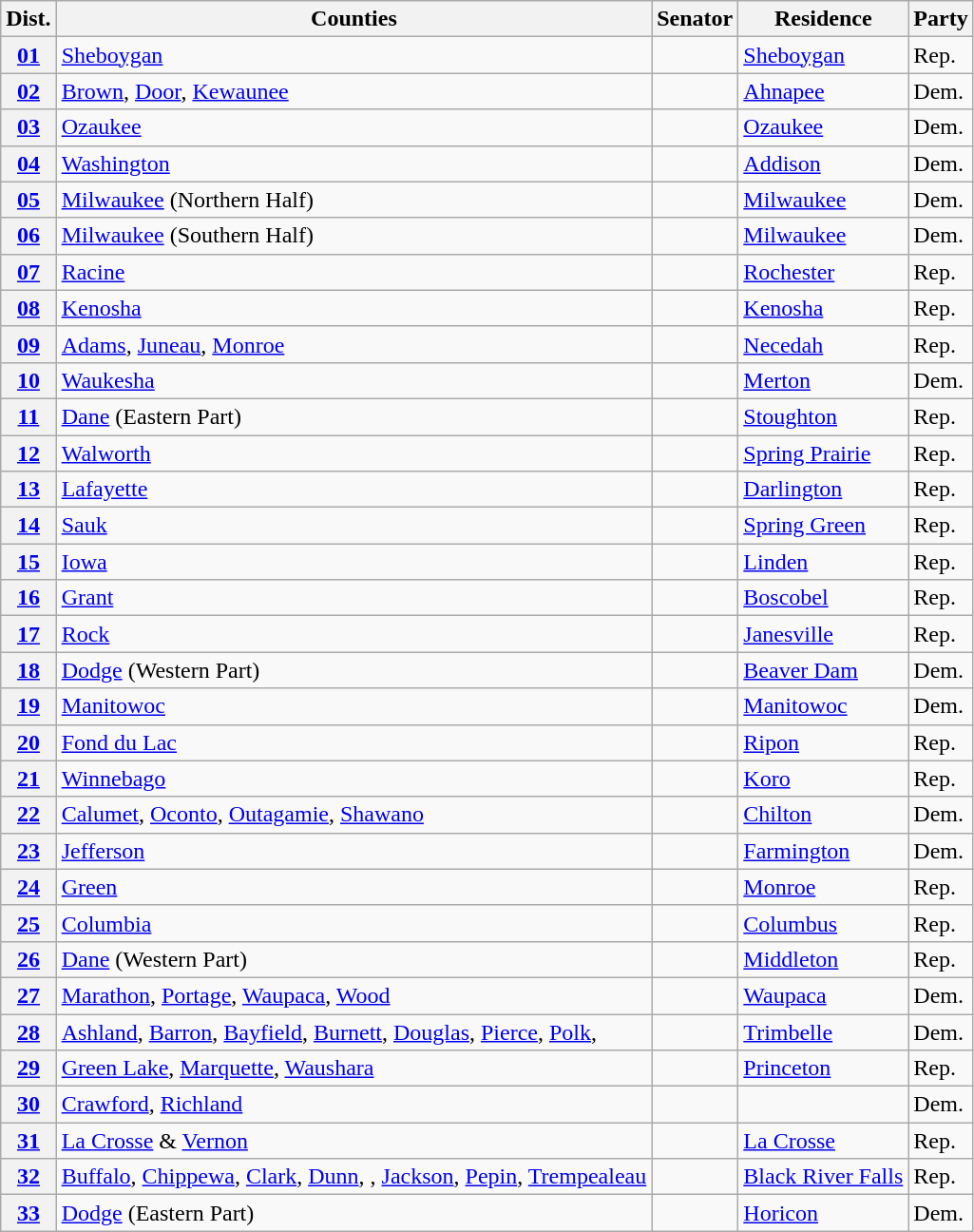<table class="wikitable sortable">
<tr>
<th>Dist.</th>
<th>Counties</th>
<th>Senator</th>
<th>Residence</th>
<th>Party</th>
</tr>
<tr>
<th><a href='#'>01</a></th>
<td><a href='#'>Sheboygan</a></td>
<td></td>
<td><a href='#'>Sheboygan</a></td>
<td>Rep.</td>
</tr>
<tr>
<th><a href='#'>02</a></th>
<td><a href='#'>Brown</a>, <a href='#'>Door</a>, <a href='#'>Kewaunee</a></td>
<td></td>
<td><a href='#'>Ahnapee</a></td>
<td>Dem.</td>
</tr>
<tr>
<th><a href='#'>03</a></th>
<td><a href='#'>Ozaukee</a></td>
<td></td>
<td><a href='#'>Ozaukee</a></td>
<td>Dem.</td>
</tr>
<tr>
<th><a href='#'>04</a></th>
<td><a href='#'>Washington</a></td>
<td></td>
<td><a href='#'>Addison</a></td>
<td>Dem.</td>
</tr>
<tr>
<th><a href='#'>05</a></th>
<td><a href='#'>Milwaukee</a> (Northern Half)</td>
<td></td>
<td><a href='#'>Milwaukee</a></td>
<td>Dem.</td>
</tr>
<tr>
<th><a href='#'>06</a></th>
<td><a href='#'>Milwaukee</a> (Southern Half)</td>
<td></td>
<td><a href='#'>Milwaukee</a></td>
<td>Dem.</td>
</tr>
<tr>
<th><a href='#'>07</a></th>
<td><a href='#'>Racine</a></td>
<td></td>
<td><a href='#'>Rochester</a></td>
<td>Rep.</td>
</tr>
<tr>
<th><a href='#'>08</a></th>
<td><a href='#'>Kenosha</a></td>
<td></td>
<td><a href='#'>Kenosha</a></td>
<td>Rep.</td>
</tr>
<tr>
<th><a href='#'>09</a></th>
<td><a href='#'>Adams</a>, <a href='#'>Juneau</a>, <a href='#'>Monroe</a></td>
<td></td>
<td><a href='#'>Necedah</a></td>
<td>Rep.</td>
</tr>
<tr>
<th><a href='#'>10</a></th>
<td><a href='#'>Waukesha</a></td>
<td></td>
<td><a href='#'>Merton</a></td>
<td>Dem.</td>
</tr>
<tr>
<th><a href='#'>11</a></th>
<td><a href='#'>Dane</a> (Eastern Part)</td>
<td></td>
<td><a href='#'>Stoughton</a></td>
<td>Rep.</td>
</tr>
<tr>
<th><a href='#'>12</a></th>
<td><a href='#'>Walworth</a></td>
<td></td>
<td><a href='#'>Spring Prairie</a></td>
<td>Rep.</td>
</tr>
<tr>
<th><a href='#'>13</a></th>
<td><a href='#'>Lafayette</a></td>
<td></td>
<td><a href='#'>Darlington</a></td>
<td>Rep.</td>
</tr>
<tr>
<th><a href='#'>14</a></th>
<td><a href='#'>Sauk</a></td>
<td></td>
<td><a href='#'>Spring Green</a></td>
<td>Rep.</td>
</tr>
<tr>
<th><a href='#'>15</a></th>
<td><a href='#'>Iowa</a></td>
<td></td>
<td><a href='#'>Linden</a></td>
<td>Rep.</td>
</tr>
<tr>
<th><a href='#'>16</a></th>
<td><a href='#'>Grant</a></td>
<td></td>
<td><a href='#'>Boscobel</a></td>
<td>Rep.</td>
</tr>
<tr>
<th><a href='#'>17</a></th>
<td><a href='#'>Rock</a></td>
<td></td>
<td><a href='#'>Janesville</a></td>
<td>Rep.</td>
</tr>
<tr>
<th><a href='#'>18</a></th>
<td><a href='#'>Dodge</a> (Western Part)</td>
<td></td>
<td><a href='#'>Beaver Dam</a></td>
<td>Dem.</td>
</tr>
<tr>
<th><a href='#'>19</a></th>
<td><a href='#'>Manitowoc</a></td>
<td></td>
<td><a href='#'>Manitowoc</a></td>
<td>Dem.</td>
</tr>
<tr>
<th><a href='#'>20</a></th>
<td><a href='#'>Fond du Lac</a></td>
<td></td>
<td><a href='#'>Ripon</a></td>
<td>Rep.</td>
</tr>
<tr>
<th><a href='#'>21</a></th>
<td><a href='#'>Winnebago</a></td>
<td></td>
<td><a href='#'>Koro</a></td>
<td>Rep.</td>
</tr>
<tr>
<th><a href='#'>22</a></th>
<td><a href='#'>Calumet</a>, <a href='#'>Oconto</a>, <a href='#'>Outagamie</a>, <a href='#'>Shawano</a></td>
<td></td>
<td><a href='#'>Chilton</a></td>
<td>Dem.</td>
</tr>
<tr>
<th><a href='#'>23</a></th>
<td><a href='#'>Jefferson</a></td>
<td></td>
<td><a href='#'>Farmington</a></td>
<td>Dem.</td>
</tr>
<tr>
<th><a href='#'>24</a></th>
<td><a href='#'>Green</a></td>
<td></td>
<td><a href='#'>Monroe</a></td>
<td>Rep.</td>
</tr>
<tr>
<th><a href='#'>25</a></th>
<td><a href='#'>Columbia</a></td>
<td></td>
<td><a href='#'>Columbus</a></td>
<td>Rep.</td>
</tr>
<tr>
<th><a href='#'>26</a></th>
<td><a href='#'>Dane</a> (Western Part)</td>
<td></td>
<td><a href='#'>Middleton</a></td>
<td>Rep.</td>
</tr>
<tr>
<th><a href='#'>27</a></th>
<td><a href='#'>Marathon</a>, <a href='#'>Portage</a>, <a href='#'>Waupaca</a>, <a href='#'>Wood</a></td>
<td></td>
<td><a href='#'>Waupaca</a></td>
<td>Dem.</td>
</tr>
<tr>
<th><a href='#'>28</a></th>
<td><a href='#'>Ashland</a>, <a href='#'>Barron</a>, <a href='#'>Bayfield</a>, <a href='#'>Burnett</a>, <a href='#'>Douglas</a>, <a href='#'>Pierce</a>, <a href='#'>Polk</a>, </td>
<td></td>
<td><a href='#'>Trimbelle</a></td>
<td>Dem.</td>
</tr>
<tr>
<th><a href='#'>29</a></th>
<td><a href='#'>Green Lake</a>, <a href='#'>Marquette</a>, <a href='#'>Waushara</a></td>
<td></td>
<td><a href='#'>Princeton</a></td>
<td>Rep.</td>
</tr>
<tr>
<th><a href='#'>30</a></th>
<td><a href='#'>Crawford</a>, <a href='#'>Richland</a></td>
<td></td>
<td></td>
<td>Dem.</td>
</tr>
<tr>
<th><a href='#'>31</a></th>
<td><a href='#'>La Crosse</a> & <a href='#'>Vernon</a></td>
<td></td>
<td><a href='#'>La Crosse</a></td>
<td>Rep.</td>
</tr>
<tr>
<th><a href='#'>32</a></th>
<td><a href='#'>Buffalo</a>, <a href='#'>Chippewa</a>, <a href='#'>Clark</a>, <a href='#'>Dunn</a>, , <a href='#'>Jackson</a>, <a href='#'>Pepin</a>, <a href='#'>Trempealeau</a></td>
<td></td>
<td><a href='#'>Black River Falls</a></td>
<td>Rep.</td>
</tr>
<tr>
<th><a href='#'>33</a></th>
<td><a href='#'>Dodge</a> (Eastern Part)</td>
<td></td>
<td><a href='#'>Horicon</a></td>
<td>Dem.</td>
</tr>
</table>
